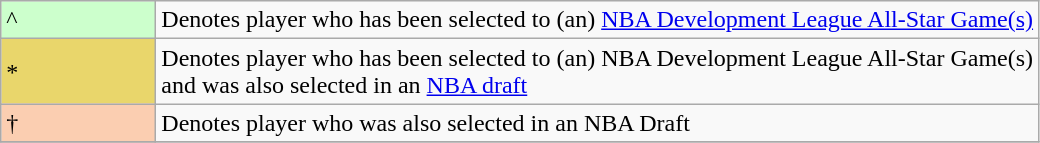<table class="wikitable">
<tr>
<td style="background-color:#CCFFCC; width:6em">^</td>
<td>Denotes player who has been selected to (an) <a href='#'>NBA Development League All-Star Game(s)</a></td>
</tr>
<tr>
<td style="background-color:#E9D66B; width=6em">*</td>
<td>Denotes player who has been selected to (an) NBA Development League All-Star Game(s)<br> and was also selected in an <a href='#'>NBA draft</a></td>
</tr>
<tr>
<td style="background-color:#FBCEB1; width:6em">†</td>
<td>Denotes player who was also selected in an NBA Draft</td>
</tr>
<tr>
</tr>
</table>
